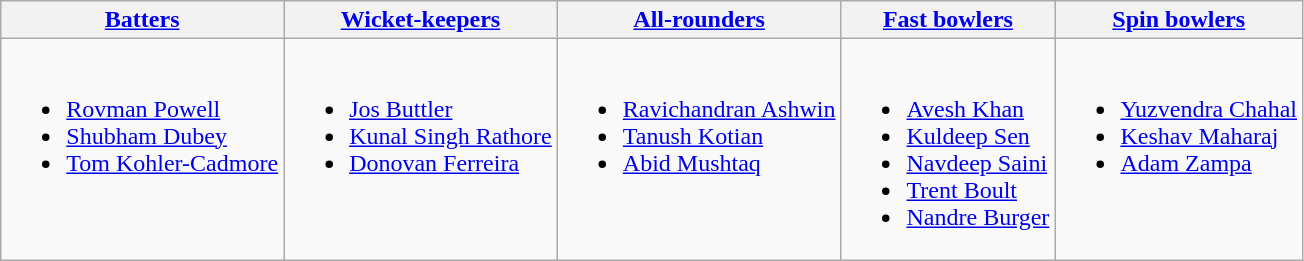<table class="wikitable">
<tr>
<th><a href='#'>Batters</a></th>
<th><a href='#'>Wicket-keepers</a></th>
<th><a href='#'>All-rounders</a></th>
<th><a href='#'>Fast bowlers</a></th>
<th><a href='#'>Spin bowlers</a></th>
</tr>
<tr>
<td valign="top"><br><ul><li><a href='#'>Rovman Powell</a></li><li><a href='#'>Shubham Dubey</a></li><li><a href='#'>Tom Kohler-Cadmore</a></li></ul></td>
<td valign="top"><br><ul><li><a href='#'>Jos Buttler</a></li><li><a href='#'>Kunal Singh Rathore</a></li><li><a href='#'>Donovan Ferreira</a></li></ul></td>
<td valign="top"><br><ul><li><a href='#'>Ravichandran Ashwin</a></li><li><a href='#'>Tanush Kotian</a></li><li><a href='#'>Abid Mushtaq</a></li></ul></td>
<td valign="top"><br><ul><li><a href='#'>Avesh Khan</a></li><li><a href='#'>Kuldeep Sen</a></li><li><a href='#'>Navdeep Saini</a></li><li><a href='#'>Trent Boult</a></li><li><a href='#'>Nandre Burger</a></li></ul></td>
<td valign="top"><br><ul><li><a href='#'>Yuzvendra Chahal</a></li><li><a href='#'>Keshav Maharaj</a></li><li><a href='#'>Adam Zampa</a></li></ul></td>
</tr>
</table>
